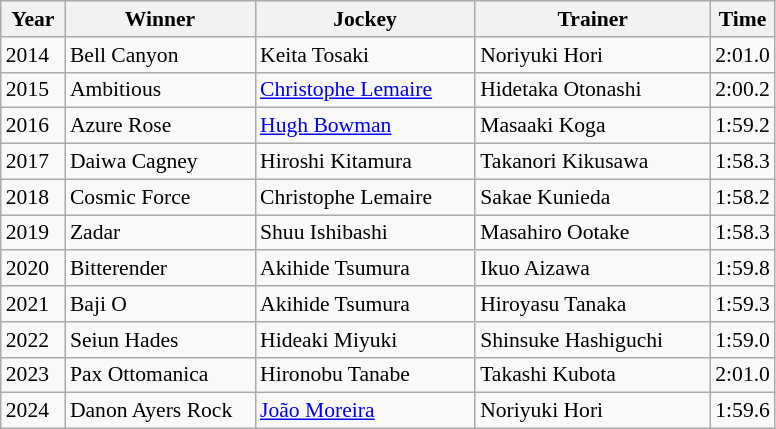<table class="wikitable sortable" style="font-size:90%">
<tr>
<th width="36px">Year<br></th>
<th width="120px">Winner<br></th>
<th width="140px">Jockey<br></th>
<th width="150px">Trainer<br></th>
<th>Time<br></th>
</tr>
<tr>
<td>2014</td>
<td>Bell Canyon</td>
<td>Keita Tosaki</td>
<td>Noriyuki Hori</td>
<td>2:01.0</td>
</tr>
<tr>
<td>2015</td>
<td>Ambitious</td>
<td><a href='#'>Christophe Lemaire</a></td>
<td>Hidetaka Otonashi</td>
<td>2:00.2</td>
</tr>
<tr>
<td>2016</td>
<td>Azure Rose</td>
<td><a href='#'>Hugh Bowman</a></td>
<td>Masaaki Koga</td>
<td>1:59.2</td>
</tr>
<tr>
<td>2017</td>
<td>Daiwa Cagney</td>
<td>Hiroshi Kitamura</td>
<td>Takanori Kikusawa</td>
<td>1:58.3</td>
</tr>
<tr>
<td>2018</td>
<td>Cosmic Force</td>
<td>Christophe Lemaire</td>
<td>Sakae Kunieda</td>
<td>1:58.2</td>
</tr>
<tr>
<td>2019</td>
<td>Zadar</td>
<td>Shuu Ishibashi</td>
<td>Masahiro Ootake</td>
<td>1:58.3</td>
</tr>
<tr>
<td>2020</td>
<td>Bitterender</td>
<td>Akihide Tsumura</td>
<td>Ikuo Aizawa</td>
<td>1:59.8</td>
</tr>
<tr>
<td>2021</td>
<td>Baji O</td>
<td>Akihide Tsumura</td>
<td>Hiroyasu Tanaka</td>
<td>1:59.3</td>
</tr>
<tr>
<td>2022</td>
<td>Seiun Hades</td>
<td>Hideaki Miyuki</td>
<td>Shinsuke Hashiguchi</td>
<td>1:59.0</td>
</tr>
<tr>
<td>2023</td>
<td>Pax Ottomanica</td>
<td>Hironobu Tanabe</td>
<td>Takashi Kubota</td>
<td>2:01.0</td>
</tr>
<tr>
<td>2024</td>
<td>Danon Ayers Rock</td>
<td><a href='#'>João Moreira</a></td>
<td>Noriyuki Hori</td>
<td>1:59.6</td>
</tr>
</table>
